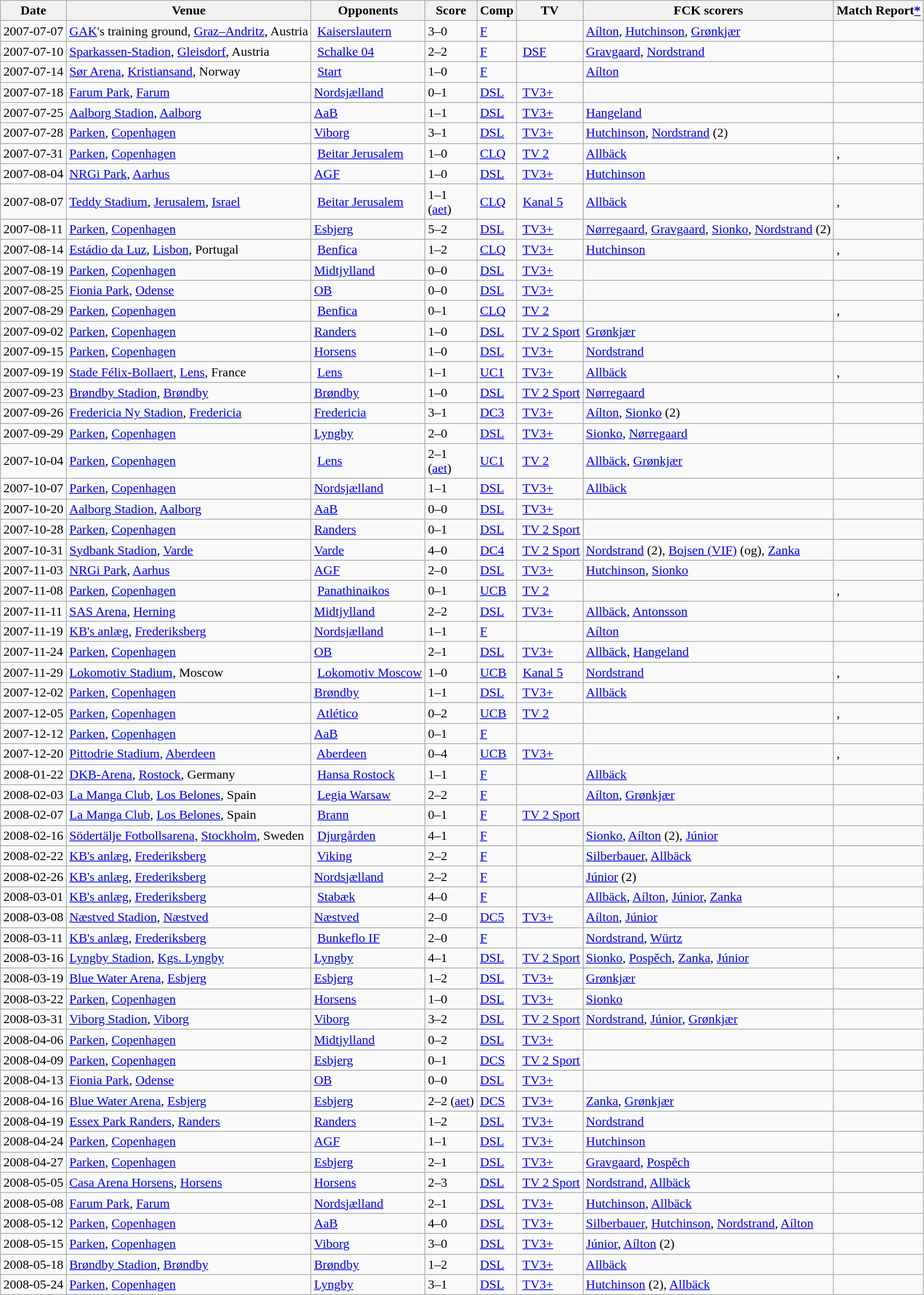<table class="wikitable">
<tr>
<th>Date</th>
<th>Venue</th>
<th>Opponents</th>
<th>Score</th>
<th>Comp</th>
<th>TV</th>
<th>FCK scorers</th>
<th>Match Report<a href='#'>*</a></th>
</tr>
<tr>
<td>2007-07-07</td>
<td><a href='#'>GAK</a>'s training ground, <a href='#'>Graz–Andritz</a>, Austria</td>
<td> <a href='#'>Kaiserslautern</a></td>
<td>3–0</td>
<td><a href='#'>F</a></td>
<td></td>
<td><a href='#'>Aílton</a>, <a href='#'>Hutchinson</a>, <a href='#'>Grønkjær</a></td>
<td></td>
</tr>
<tr>
<td>2007-07-10</td>
<td><a href='#'>Sparkassen-Stadion</a>, <a href='#'>Gleisdorf</a>, Austria</td>
<td> <a href='#'>Schalke 04</a></td>
<td>2–2</td>
<td><a href='#'>F</a></td>
<td> <a href='#'>DSF</a></td>
<td><a href='#'>Gravgaard</a>, <a href='#'>Nordstrand</a></td>
<td></td>
</tr>
<tr>
<td>2007-07-14</td>
<td><a href='#'>Sør Arena</a>, <a href='#'>Kristiansand</a>, Norway</td>
<td> <a href='#'>Start</a></td>
<td>1–0</td>
<td><a href='#'>F</a></td>
<td></td>
<td><a href='#'>Aílton</a></td>
<td></td>
</tr>
<tr>
<td>2007-07-18</td>
<td><a href='#'>Farum Park</a>, <a href='#'>Farum</a></td>
<td><a href='#'>Nordsjælland</a></td>
<td>0–1</td>
<td><a href='#'>DSL</a></td>
<td> <a href='#'>TV3+</a></td>
<td></td>
<td></td>
</tr>
<tr>
<td>2007-07-25</td>
<td><a href='#'>Aalborg Stadion</a>, <a href='#'>Aalborg</a></td>
<td><a href='#'>AaB</a></td>
<td>1–1</td>
<td><a href='#'>DSL</a></td>
<td> <a href='#'>TV3+</a></td>
<td><a href='#'>Hangeland</a></td>
<td></td>
</tr>
<tr>
<td>2007-07-28</td>
<td><a href='#'>Parken</a>, <a href='#'>Copenhagen</a></td>
<td><a href='#'>Viborg</a></td>
<td>3–1</td>
<td><a href='#'>DSL</a></td>
<td> <a href='#'>TV3+</a></td>
<td><a href='#'>Hutchinson</a>, <a href='#'>Nordstrand</a> (2)</td>
<td></td>
</tr>
<tr>
<td>2007-07-31</td>
<td><a href='#'>Parken</a>, <a href='#'>Copenhagen</a></td>
<td> <a href='#'>Beitar Jerusalem</a></td>
<td>1–0</td>
<td><a href='#'>CLQ</a></td>
<td> <a href='#'>TV 2</a></td>
<td><a href='#'>Allbäck</a></td>
<td>, </td>
</tr>
<tr>
<td>2007-08-04</td>
<td><a href='#'>NRGi Park</a>, <a href='#'>Aarhus</a></td>
<td><a href='#'>AGF</a></td>
<td>1–0</td>
<td><a href='#'>DSL</a></td>
<td> <a href='#'>TV3+</a></td>
<td><a href='#'>Hutchinson</a></td>
<td></td>
</tr>
<tr>
<td>2007-08-07</td>
<td><a href='#'>Teddy Stadium</a>, <a href='#'>Jerusalem</a>, <a href='#'>Israel</a></td>
<td> <a href='#'>Beitar Jerusalem</a></td>
<td>1–1<br>(<a href='#'>aet</a>)</td>
<td><a href='#'>CLQ</a></td>
<td> <a href='#'>Kanal 5</a></td>
<td><a href='#'>Allbäck</a></td>
<td>, </td>
</tr>
<tr>
<td>2007-08-11</td>
<td><a href='#'>Parken</a>, <a href='#'>Copenhagen</a></td>
<td><a href='#'>Esbjerg</a></td>
<td>5–2</td>
<td><a href='#'>DSL</a></td>
<td> <a href='#'>TV3+</a></td>
<td><a href='#'>Nørregaard</a>, <a href='#'>Gravgaard</a>, <a href='#'>Sionko</a>, <a href='#'>Nordstrand</a> (2)</td>
<td></td>
</tr>
<tr>
<td>2007-08-14</td>
<td><a href='#'>Estádio da Luz</a>, <a href='#'>Lisbon</a>, Portugal</td>
<td> <a href='#'>Benfica</a></td>
<td>1–2</td>
<td><a href='#'>CLQ</a></td>
<td> <a href='#'>TV3+</a></td>
<td><a href='#'>Hutchinson</a></td>
<td>, </td>
</tr>
<tr>
<td>2007-08-19</td>
<td><a href='#'>Parken</a>, <a href='#'>Copenhagen</a></td>
<td><a href='#'>Midtjylland</a></td>
<td>0–0</td>
<td><a href='#'>DSL</a></td>
<td> <a href='#'>TV3+</a></td>
<td></td>
<td></td>
</tr>
<tr>
<td>2007-08-25</td>
<td><a href='#'>Fionia Park</a>, <a href='#'>Odense</a></td>
<td><a href='#'>OB</a></td>
<td>0–0</td>
<td><a href='#'>DSL</a></td>
<td> <a href='#'>TV3+</a></td>
<td></td>
<td></td>
</tr>
<tr>
<td>2007-08-29</td>
<td><a href='#'>Parken</a>, <a href='#'>Copenhagen</a></td>
<td> <a href='#'>Benfica</a></td>
<td>0–1</td>
<td><a href='#'>CLQ</a></td>
<td> <a href='#'>TV 2</a></td>
<td></td>
<td>, </td>
</tr>
<tr>
<td>2007-09-02</td>
<td><a href='#'>Parken</a>, <a href='#'>Copenhagen</a></td>
<td><a href='#'>Randers</a></td>
<td>1–0</td>
<td><a href='#'>DSL</a></td>
<td> <a href='#'>TV 2 Sport</a></td>
<td><a href='#'>Grønkjær</a></td>
<td></td>
</tr>
<tr>
<td>2007-09-15</td>
<td><a href='#'>Parken</a>, <a href='#'>Copenhagen</a></td>
<td><a href='#'>Horsens</a></td>
<td>1–0</td>
<td><a href='#'>DSL</a></td>
<td> <a href='#'>TV3+</a></td>
<td><a href='#'>Nordstrand</a></td>
<td></td>
</tr>
<tr>
<td>2007-09-19</td>
<td><a href='#'>Stade Félix-Bollaert</a>, <a href='#'>Lens</a>, France</td>
<td> <a href='#'>Lens</a></td>
<td>1–1</td>
<td><a href='#'>UC1</a></td>
<td> <a href='#'>TV3+</a></td>
<td><a href='#'>Allbäck</a></td>
<td>, </td>
</tr>
<tr>
<td>2007-09-23</td>
<td><a href='#'>Brøndby Stadion</a>, <a href='#'>Brøndby</a></td>
<td><a href='#'>Brøndby</a></td>
<td>1–0</td>
<td><a href='#'>DSL</a></td>
<td> <a href='#'>TV 2 Sport</a></td>
<td><a href='#'>Nørregaard</a></td>
<td></td>
</tr>
<tr>
<td>2007-09-26</td>
<td><a href='#'>Fredericia Ny Stadion</a>, <a href='#'>Fredericia</a></td>
<td><a href='#'>Fredericia</a></td>
<td>3–1</td>
<td><a href='#'>DC3</a></td>
<td> <a href='#'>TV3+</a></td>
<td><a href='#'>Aílton</a>, <a href='#'>Sionko</a> (2)</td>
<td></td>
</tr>
<tr>
<td>2007-09-29</td>
<td><a href='#'>Parken</a>, <a href='#'>Copenhagen</a></td>
<td><a href='#'>Lyngby</a></td>
<td>2–0</td>
<td><a href='#'>DSL</a></td>
<td> <a href='#'>TV3+</a></td>
<td><a href='#'>Sionko</a>, <a href='#'>Nørregaard</a></td>
<td></td>
</tr>
<tr>
<td>2007-10-04</td>
<td><a href='#'>Parken</a>, <a href='#'>Copenhagen</a></td>
<td> <a href='#'>Lens</a></td>
<td>2–1<br>(<a href='#'>aet</a>)</td>
<td><a href='#'>UC1</a></td>
<td> <a href='#'>TV 2</a></td>
<td><a href='#'>Allbäck</a>, <a href='#'>Grønkjær</a></td>
<td></td>
</tr>
<tr>
<td>2007-10-07</td>
<td><a href='#'>Parken</a>, <a href='#'>Copenhagen</a></td>
<td><a href='#'>Nordsjælland</a></td>
<td>1–1</td>
<td><a href='#'>DSL</a></td>
<td> <a href='#'>TV3+</a></td>
<td><a href='#'>Allbäck</a></td>
<td></td>
</tr>
<tr>
<td>2007-10-20</td>
<td><a href='#'>Aalborg Stadion</a>, <a href='#'>Aalborg</a></td>
<td><a href='#'>AaB</a></td>
<td>0–0</td>
<td><a href='#'>DSL</a></td>
<td> <a href='#'>TV3+</a></td>
<td></td>
<td></td>
</tr>
<tr>
<td>2007-10-28</td>
<td><a href='#'>Parken</a>, <a href='#'>Copenhagen</a></td>
<td><a href='#'>Randers</a></td>
<td>0–1</td>
<td><a href='#'>DSL</a></td>
<td> <a href='#'>TV 2 Sport</a></td>
<td></td>
<td></td>
</tr>
<tr>
<td>2007-10-31</td>
<td><a href='#'>Sydbank Stadion</a>, <a href='#'>Varde</a></td>
<td><a href='#'>Varde</a></td>
<td>4–0</td>
<td><a href='#'>DC4</a></td>
<td> <a href='#'>TV 2 Sport</a></td>
<td><a href='#'>Nordstrand</a> (2), <a href='#'>Bojsen (VIF)</a> (og), <a href='#'>Zanka</a></td>
<td></td>
</tr>
<tr>
<td>2007-11-03</td>
<td><a href='#'>NRGi Park</a>, <a href='#'>Aarhus</a></td>
<td><a href='#'>AGF</a></td>
<td>2–0</td>
<td><a href='#'>DSL</a></td>
<td> <a href='#'>TV3+</a></td>
<td><a href='#'>Hutchinson</a>, <a href='#'>Sionko</a></td>
<td></td>
</tr>
<tr>
<td>2007-11-08</td>
<td><a href='#'>Parken</a>, <a href='#'>Copenhagen</a></td>
<td> <a href='#'>Panathinaikos</a></td>
<td>0–1</td>
<td><a href='#'>UCB</a></td>
<td> <a href='#'>TV 2</a></td>
<td></td>
<td>, </td>
</tr>
<tr>
<td>2007-11-11</td>
<td><a href='#'>SAS Arena</a>, <a href='#'>Herning</a></td>
<td><a href='#'>Midtjylland</a></td>
<td>2–2</td>
<td><a href='#'>DSL</a></td>
<td> <a href='#'>TV3+</a></td>
<td><a href='#'>Allbäck</a>, <a href='#'>Antonsson</a></td>
<td></td>
</tr>
<tr>
<td>2007-11-19</td>
<td><a href='#'>KB's anlæg</a>, <a href='#'>Frederiksberg</a></td>
<td><a href='#'>Nordsjælland</a></td>
<td>1–1</td>
<td><a href='#'>F</a></td>
<td></td>
<td><a href='#'>Aílton</a></td>
<td></td>
</tr>
<tr>
<td>2007-11-24</td>
<td><a href='#'>Parken</a>, <a href='#'>Copenhagen</a></td>
<td><a href='#'>OB</a></td>
<td>2–1</td>
<td><a href='#'>DSL</a></td>
<td> <a href='#'>TV3+</a></td>
<td><a href='#'>Allbäck</a>, <a href='#'>Hangeland</a></td>
<td></td>
</tr>
<tr>
<td>2007-11-29</td>
<td><a href='#'>Lokomotiv Stadium</a>, Moscow</td>
<td> <a href='#'>Lokomotiv Moscow</a></td>
<td>1–0</td>
<td><a href='#'>UCB</a></td>
<td> <a href='#'>Kanal 5</a></td>
<td><a href='#'>Nordstrand</a></td>
<td>, </td>
</tr>
<tr>
<td>2007-12-02</td>
<td><a href='#'>Parken</a>, <a href='#'>Copenhagen</a></td>
<td><a href='#'>Brøndby</a></td>
<td>1–1</td>
<td><a href='#'>DSL</a></td>
<td> <a href='#'>TV3+</a></td>
<td><a href='#'>Allbäck</a></td>
<td></td>
</tr>
<tr>
<td>2007-12-05</td>
<td><a href='#'>Parken</a>, <a href='#'>Copenhagen</a></td>
<td> <a href='#'>Atlético</a></td>
<td>0–2</td>
<td><a href='#'>UCB</a></td>
<td> <a href='#'>TV 2</a></td>
<td></td>
<td>, </td>
</tr>
<tr>
<td>2007-12-12</td>
<td><a href='#'>Parken</a>, <a href='#'>Copenhagen</a></td>
<td><a href='#'>AaB</a></td>
<td>0–1</td>
<td><a href='#'>F</a></td>
<td></td>
<td></td>
<td></td>
</tr>
<tr>
<td>2007-12-20</td>
<td><a href='#'>Pittodrie Stadium</a>, <a href='#'>Aberdeen</a></td>
<td> <a href='#'>Aberdeen</a></td>
<td>0–4</td>
<td><a href='#'>UCB</a></td>
<td> <a href='#'>TV3+</a></td>
<td></td>
<td>, </td>
</tr>
<tr>
<td>2008-01-22</td>
<td><a href='#'>DKB-Arena</a>, <a href='#'>Rostock</a>, Germany</td>
<td> <a href='#'>Hansa Rostock</a></td>
<td>1–1</td>
<td><a href='#'>F</a></td>
<td></td>
<td><a href='#'>Allbäck</a></td>
<td></td>
</tr>
<tr>
<td>2008-02-03</td>
<td><a href='#'>La Manga Club</a>, <a href='#'>Los Belones</a>, Spain</td>
<td> <a href='#'>Legia Warsaw</a></td>
<td>2–2</td>
<td><a href='#'>F</a></td>
<td></td>
<td><a href='#'>Aílton</a>, <a href='#'>Grønkjær</a></td>
<td></td>
</tr>
<tr>
<td>2008-02-07</td>
<td><a href='#'>La Manga Club</a>, <a href='#'>Los Belones</a>, Spain</td>
<td> <a href='#'>Brann</a></td>
<td>0–1</td>
<td><a href='#'>F</a></td>
<td> <a href='#'>TV 2 Sport</a></td>
<td></td>
<td></td>
</tr>
<tr>
<td>2008-02-16</td>
<td><a href='#'>Södertälje Fotbollsarena</a>, <a href='#'>Stockholm</a>, Sweden</td>
<td> <a href='#'>Djurgården</a></td>
<td>4–1</td>
<td><a href='#'>F</a></td>
<td></td>
<td><a href='#'>Sionko</a>, <a href='#'>Aílton</a> (2), <a href='#'>Júnior</a></td>
<td></td>
</tr>
<tr>
<td>2008-02-22</td>
<td><a href='#'>KB's anlæg</a>, <a href='#'>Frederiksberg</a></td>
<td> <a href='#'>Viking</a></td>
<td>2–2</td>
<td><a href='#'>F</a></td>
<td></td>
<td><a href='#'>Silberbauer</a>, <a href='#'>Allbäck</a></td>
<td></td>
</tr>
<tr>
<td>2008-02-26</td>
<td><a href='#'>KB's anlæg</a>, <a href='#'>Frederiksberg</a></td>
<td><a href='#'>Nordsjælland</a></td>
<td>2–2</td>
<td><a href='#'>F</a></td>
<td></td>
<td><a href='#'>Júnior</a> (2)</td>
<td></td>
</tr>
<tr>
<td>2008-03-01</td>
<td><a href='#'>KB's anlæg</a>, <a href='#'>Frederiksberg</a></td>
<td> <a href='#'>Stabæk</a></td>
<td>4–0</td>
<td><a href='#'>F</a></td>
<td></td>
<td><a href='#'>Allbäck</a>, <a href='#'>Aílton</a>, <a href='#'>Júnior</a>, <a href='#'>Zanka</a></td>
<td></td>
</tr>
<tr>
<td>2008-03-08</td>
<td><a href='#'>Næstved Stadion</a>, <a href='#'>Næstved</a></td>
<td><a href='#'>Næstved</a></td>
<td>2–0</td>
<td><a href='#'>DC5</a></td>
<td> <a href='#'>TV3+</a></td>
<td><a href='#'>Aílton</a>, <a href='#'>Júnior</a></td>
<td></td>
</tr>
<tr>
<td>2008-03-11</td>
<td><a href='#'>KB's anlæg</a>, <a href='#'>Frederiksberg</a></td>
<td> <a href='#'>Bunkeflo IF</a></td>
<td>2–0</td>
<td><a href='#'>F</a></td>
<td></td>
<td><a href='#'>Nordstrand</a>, <a href='#'>Würtz</a></td>
<td></td>
</tr>
<tr>
<td>2008-03-16</td>
<td><a href='#'>Lyngby Stadion</a>, <a href='#'>Kgs. Lyngby</a></td>
<td><a href='#'>Lyngby</a></td>
<td>4–1</td>
<td><a href='#'>DSL</a></td>
<td> <a href='#'>TV 2 Sport</a></td>
<td><a href='#'>Sionko</a>, <a href='#'>Pospěch</a>, <a href='#'>Zanka</a>, <a href='#'>Júnior</a></td>
<td></td>
</tr>
<tr>
<td>2008-03-19</td>
<td><a href='#'>Blue Water Arena</a>, <a href='#'>Esbjerg</a></td>
<td><a href='#'>Esbjerg</a></td>
<td>1–2</td>
<td><a href='#'>DSL</a></td>
<td> <a href='#'>TV3+</a></td>
<td><a href='#'>Grønkjær</a></td>
<td></td>
</tr>
<tr>
<td>2008-03-22</td>
<td><a href='#'>Parken</a>, <a href='#'>Copenhagen</a></td>
<td><a href='#'>Horsens</a></td>
<td>1–0</td>
<td><a href='#'>DSL</a></td>
<td> <a href='#'>TV3+</a></td>
<td><a href='#'>Sionko</a></td>
<td></td>
</tr>
<tr>
<td>2008-03-31</td>
<td><a href='#'>Viborg Stadion</a>, <a href='#'>Viborg</a></td>
<td><a href='#'>Viborg</a></td>
<td>3–2</td>
<td><a href='#'>DSL</a></td>
<td> <a href='#'>TV 2 Sport</a></td>
<td><a href='#'>Nordstrand</a>, <a href='#'>Júnior</a>, <a href='#'>Grønkjær</a></td>
<td></td>
</tr>
<tr>
<td>2008-04-06</td>
<td><a href='#'>Parken</a>, <a href='#'>Copenhagen</a></td>
<td><a href='#'>Midtjylland</a></td>
<td>0–2</td>
<td><a href='#'>DSL</a></td>
<td> <a href='#'>TV3+</a></td>
<td></td>
<td></td>
</tr>
<tr>
<td>2008-04-09</td>
<td><a href='#'>Parken</a>, <a href='#'>Copenhagen</a></td>
<td><a href='#'>Esbjerg</a></td>
<td>0–1</td>
<td><a href='#'>DCS</a></td>
<td> <a href='#'>TV 2 Sport</a></td>
<td></td>
<td></td>
</tr>
<tr>
<td>2008-04-13</td>
<td><a href='#'>Fionia Park</a>, <a href='#'>Odense</a></td>
<td><a href='#'>OB</a></td>
<td>0–0</td>
<td><a href='#'>DSL</a></td>
<td> <a href='#'>TV3+</a></td>
<td></td>
<td></td>
</tr>
<tr>
<td>2008-04-16</td>
<td><a href='#'>Blue Water Arena</a>, <a href='#'>Esbjerg</a></td>
<td><a href='#'>Esbjerg</a></td>
<td>2–2 (<a href='#'>aet</a>)</td>
<td><a href='#'>DCS</a></td>
<td> <a href='#'>TV3+</a></td>
<td><a href='#'>Zanka</a>, <a href='#'>Grønkjær</a></td>
<td></td>
</tr>
<tr>
<td>2008-04-19</td>
<td><a href='#'>Essex Park Randers</a>, <a href='#'>Randers</a></td>
<td><a href='#'>Randers</a></td>
<td>1–2</td>
<td><a href='#'>DSL</a></td>
<td> <a href='#'>TV3+</a></td>
<td><a href='#'>Nordstrand</a></td>
<td></td>
</tr>
<tr>
<td>2008-04-24</td>
<td><a href='#'>Parken</a>, <a href='#'>Copenhagen</a></td>
<td><a href='#'>AGF</a></td>
<td>1–1</td>
<td><a href='#'>DSL</a></td>
<td> <a href='#'>TV3+</a></td>
<td><a href='#'>Hutchinson</a></td>
<td></td>
</tr>
<tr>
<td>2008-04-27</td>
<td><a href='#'>Parken</a>, <a href='#'>Copenhagen</a></td>
<td><a href='#'>Esbjerg</a></td>
<td>2–1</td>
<td><a href='#'>DSL</a></td>
<td> <a href='#'>TV3+</a></td>
<td><a href='#'>Gravgaard</a>, <a href='#'>Pospěch</a></td>
<td></td>
</tr>
<tr>
<td>2008-05-05</td>
<td><a href='#'>Casa Arena Horsens</a>, <a href='#'>Horsens</a></td>
<td><a href='#'>Horsens</a></td>
<td>2–3</td>
<td><a href='#'>DSL</a></td>
<td> <a href='#'>TV 2 Sport</a></td>
<td><a href='#'>Nordstrand</a>, <a href='#'>Allbäck</a></td>
<td></td>
</tr>
<tr>
<td>2008-05-08</td>
<td><a href='#'>Farum Park</a>, <a href='#'>Farum</a></td>
<td><a href='#'>Nordsjælland</a></td>
<td>2–1</td>
<td><a href='#'>DSL</a></td>
<td> <a href='#'>TV3+</a></td>
<td><a href='#'>Hutchinson</a>, <a href='#'>Allbäck</a></td>
<td></td>
</tr>
<tr>
<td>2008-05-12</td>
<td><a href='#'>Parken</a>, <a href='#'>Copenhagen</a></td>
<td><a href='#'>AaB</a></td>
<td>4–0</td>
<td><a href='#'>DSL</a></td>
<td> <a href='#'>TV3+</a></td>
<td><a href='#'>Silberbauer</a>, <a href='#'>Hutchinson</a>, <a href='#'>Nordstrand</a>, <a href='#'>Aílton</a></td>
<td></td>
</tr>
<tr>
<td>2008-05-15</td>
<td><a href='#'>Parken</a>, <a href='#'>Copenhagen</a></td>
<td><a href='#'>Viborg</a></td>
<td>3–0</td>
<td><a href='#'>DSL</a></td>
<td> <a href='#'>TV3+</a></td>
<td><a href='#'>Júnior</a>, <a href='#'>Aílton</a> (2)</td>
<td></td>
</tr>
<tr>
<td>2008-05-18</td>
<td><a href='#'>Brøndby Stadion</a>, <a href='#'>Brøndby</a></td>
<td><a href='#'>Brøndby</a></td>
<td>1–2</td>
<td><a href='#'>DSL</a></td>
<td> <a href='#'>TV3+</a></td>
<td><a href='#'>Allbäck</a></td>
<td></td>
</tr>
<tr>
<td>2008-05-24</td>
<td><a href='#'>Parken</a>, <a href='#'>Copenhagen</a></td>
<td><a href='#'>Lyngby</a></td>
<td>3–1</td>
<td><a href='#'>DSL</a></td>
<td> <a href='#'>TV3+</a></td>
<td><a href='#'>Hutchinson</a> (2), <a href='#'>Allbäck</a></td>
<td></td>
</tr>
</table>
